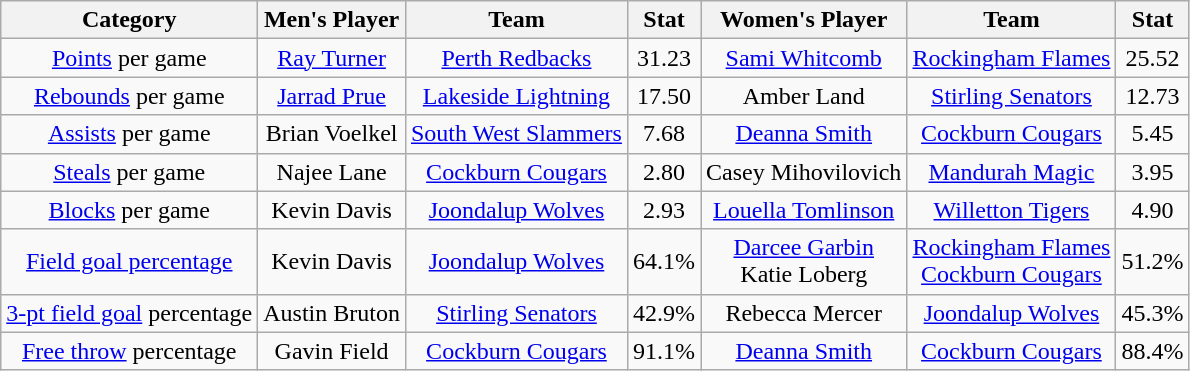<table class="wikitable" style="text-align:center">
<tr>
<th>Category</th>
<th>Men's Player</th>
<th>Team</th>
<th>Stat</th>
<th>Women's Player</th>
<th>Team</th>
<th>Stat</th>
</tr>
<tr>
<td><a href='#'>Points</a> per game</td>
<td><a href='#'>Ray Turner</a></td>
<td><a href='#'>Perth Redbacks</a></td>
<td>31.23</td>
<td><a href='#'>Sami Whitcomb</a></td>
<td><a href='#'>Rockingham Flames</a></td>
<td>25.52</td>
</tr>
<tr>
<td><a href='#'>Rebounds</a> per game</td>
<td><a href='#'>Jarrad Prue</a></td>
<td><a href='#'>Lakeside Lightning</a></td>
<td>17.50</td>
<td>Amber Land</td>
<td><a href='#'>Stirling Senators</a></td>
<td>12.73</td>
</tr>
<tr>
<td><a href='#'>Assists</a> per game</td>
<td>Brian Voelkel</td>
<td><a href='#'>South West Slammers</a></td>
<td>7.68</td>
<td><a href='#'>Deanna Smith</a></td>
<td><a href='#'>Cockburn Cougars</a></td>
<td>5.45</td>
</tr>
<tr>
<td><a href='#'>Steals</a> per game</td>
<td>Najee Lane</td>
<td><a href='#'>Cockburn Cougars</a></td>
<td>2.80</td>
<td>Casey Mihovilovich</td>
<td><a href='#'>Mandurah Magic</a></td>
<td>3.95</td>
</tr>
<tr>
<td><a href='#'>Blocks</a> per game</td>
<td>Kevin Davis</td>
<td><a href='#'>Joondalup Wolves</a></td>
<td>2.93</td>
<td><a href='#'>Louella Tomlinson</a></td>
<td><a href='#'>Willetton Tigers</a></td>
<td>4.90</td>
</tr>
<tr>
<td><a href='#'>Field goal percentage</a></td>
<td>Kevin Davis</td>
<td><a href='#'>Joondalup Wolves</a></td>
<td>64.1%</td>
<td><a href='#'>Darcee Garbin</a><br>Katie Loberg</td>
<td><a href='#'>Rockingham Flames</a><br><a href='#'>Cockburn Cougars</a></td>
<td>51.2%</td>
</tr>
<tr>
<td><a href='#'>3-pt field goal</a> percentage</td>
<td>Austin Bruton</td>
<td><a href='#'>Stirling Senators</a></td>
<td>42.9%</td>
<td>Rebecca Mercer</td>
<td><a href='#'>Joondalup Wolves</a></td>
<td>45.3%</td>
</tr>
<tr>
<td><a href='#'>Free throw</a> percentage</td>
<td>Gavin Field</td>
<td><a href='#'>Cockburn Cougars</a></td>
<td>91.1%</td>
<td><a href='#'>Deanna Smith</a></td>
<td><a href='#'>Cockburn Cougars</a></td>
<td>88.4%</td>
</tr>
</table>
